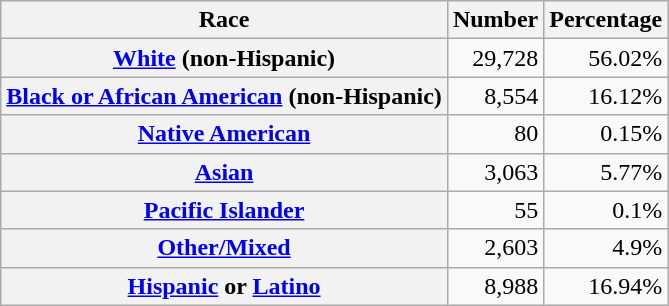<table class="wikitable" style="text-align:right">
<tr>
<th scope="col">Race</th>
<th scope="col">Number</th>
<th scope="col">Percentage</th>
</tr>
<tr>
<th scope="row"><a href='#'>White</a> (non-Hispanic)</th>
<td>29,728</td>
<td>56.02%</td>
</tr>
<tr>
<th scope="row"><a href='#'>Black or African American</a> (non-Hispanic)</th>
<td>8,554</td>
<td>16.12%</td>
</tr>
<tr>
<th scope="row"><a href='#'>Native American</a></th>
<td>80</td>
<td>0.15%</td>
</tr>
<tr>
<th scope="row"><a href='#'>Asian</a></th>
<td>3,063</td>
<td>5.77%</td>
</tr>
<tr>
<th scope="row"><a href='#'>Pacific Islander</a></th>
<td>55</td>
<td>0.1%</td>
</tr>
<tr>
<th scope="row"><a href='#'>Other/Mixed</a></th>
<td>2,603</td>
<td>4.9%</td>
</tr>
<tr>
<th scope="row"><a href='#'>Hispanic</a> or <a href='#'>Latino</a></th>
<td>8,988</td>
<td>16.94%</td>
</tr>
</table>
